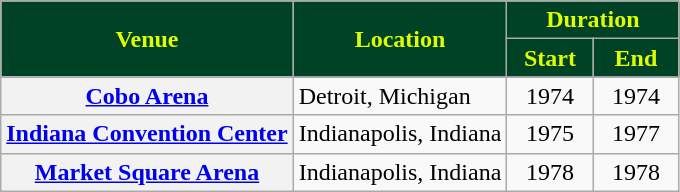<table class="wikitable plainrowheaders" style="text-align:left">
<tr>
<th scope="col" style="background:#004225; color:#DFFF00" rowspan="2">Venue</th>
<th scope="col" style="background:#004225; color:#DFFF00" rowspan="2">Location</th>
<th scope="colgroup" style="background:#004225; color:#DFFF00" colspan="2">Duration</th>
</tr>
<tr>
<th style="background:#004225; color:#DFFF00" width="50px">Start</th>
<th style="background:#004225; color:#DFFF00" width="50px">End</th>
</tr>
<tr>
<th scope="row"><a href='#'>Cobo Arena</a></th>
<td>Detroit, Michigan</td>
<td align="center">1974</td>
<td align="center">1974</td>
</tr>
<tr>
<th scope="row"><a href='#'>Indiana Convention Center</a></th>
<td>Indianapolis, Indiana</td>
<td align="center">1975</td>
<td align="center">1977</td>
</tr>
<tr>
<th scope="row"><a href='#'>Market Square Arena</a></th>
<td>Indianapolis, Indiana</td>
<td align="center">1978</td>
<td align="center">1978</td>
</tr>
</table>
